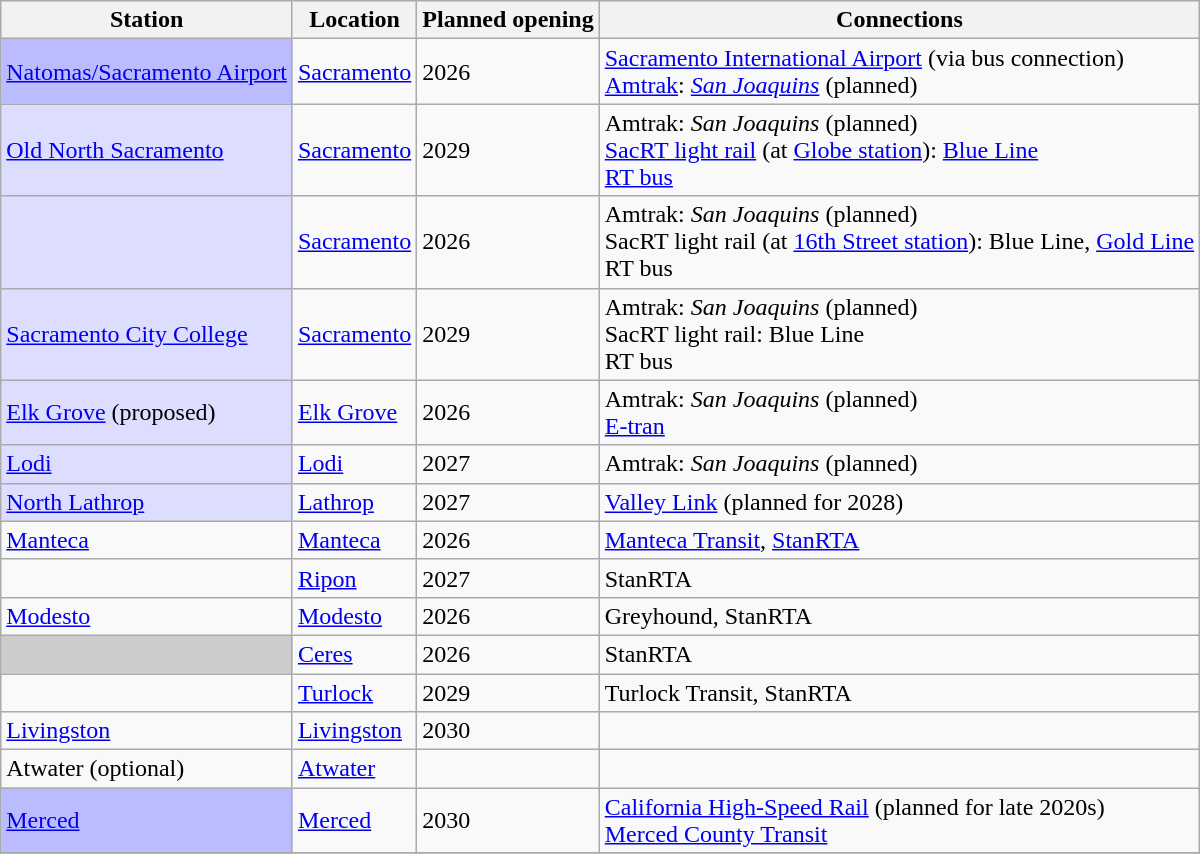<table class="wikitable plainrowheaders sortable">
<tr>
<th>Station</th>
<th>Location</th>
<th>Planned opening</th>
<th class="unsortable">Connections</th>
</tr>
<tr>
<td style="background-color:#BBBBFF"><a href='#'>Natomas/Sacramento Airport</a>  </td>
<td><a href='#'>Sacramento</a></td>
<td>2026</td>
<td> <a href='#'>Sacramento International Airport</a> (via bus connection)<br> <a href='#'>Amtrak</a>: <em><a href='#'>San Joaquins</a></em> (planned)</td>
</tr>
<tr>
<td style="background-color:#DDDDFF"><a href='#'>Old North Sacramento</a> </td>
<td><a href='#'>Sacramento</a></td>
<td>2029</td>
<td> Amtrak: <em>San Joaquins</em> (planned)<br> <a href='#'>SacRT light rail</a> (at <a href='#'>Globe station</a>): <a href='#'>Blue Line</a><br> <a href='#'>RT bus</a></td>
</tr>
<tr>
<td style="background-color:#DDDDFF"> </td>
<td><a href='#'>Sacramento</a></td>
<td>2026</td>
<td> Amtrak: <em>San Joaquins</em> (planned)<br> SacRT light rail (at <a href='#'>16th Street station</a>): Blue Line, <a href='#'>Gold Line</a><br> RT bus</td>
</tr>
<tr>
<td style="background-color:#DDDDFF"><a href='#'>Sacramento City College</a> </td>
<td><a href='#'>Sacramento</a></td>
<td>2029</td>
<td> Amtrak: <em>San Joaquins</em> (planned)<br> SacRT light rail: Blue Line<br> RT bus</td>
</tr>
<tr>
<td style="background-color:#DDDDFF"><a href='#'>Elk Grove</a> (proposed) </td>
<td><a href='#'>Elk Grove</a></td>
<td>2026</td>
<td> Amtrak: <em>San Joaquins</em> (planned)<br> <a href='#'>E-tran</a></td>
</tr>
<tr>
<td style="background-color:#DDDDFF"><a href='#'>Lodi</a> </td>
<td><a href='#'>Lodi</a></td>
<td>2027</td>
<td> Amtrak: <em>San Joaquins</em> (planned)</td>
</tr>
<tr>
<td style="background-color:#DDDDFF"><a href='#'>North Lathrop</a> </td>
<td><a href='#'>Lathrop</a></td>
<td>2027</td>
<td> <a href='#'>Valley Link</a> (planned for 2028)</td>
</tr>
<tr>
<td><a href='#'>Manteca</a></td>
<td><a href='#'>Manteca</a></td>
<td>2026</td>
<td> <a href='#'>Manteca Transit</a>, <a href='#'>StanRTA</a></td>
</tr>
<tr>
<td></td>
<td><a href='#'>Ripon</a></td>
<td>2027</td>
<td> StanRTA</td>
</tr>
<tr>
<td><a href='#'>Modesto</a></td>
<td><a href='#'>Modesto</a></td>
<td>2026</td>
<td> Greyhound, StanRTA</td>
</tr>
<tr>
<td style="background-color:#CCCCCC"> </td>
<td><a href='#'>Ceres</a></td>
<td>2026</td>
<td> StanRTA</td>
</tr>
<tr>
<td></td>
<td><a href='#'>Turlock</a></td>
<td>2029</td>
<td> Turlock Transit, StanRTA</td>
</tr>
<tr>
<td><a href='#'>Livingston</a></td>
<td><a href='#'>Livingston</a></td>
<td>2030</td>
<td></td>
</tr>
<tr>
<td>Atwater (optional)</td>
<td><a href='#'>Atwater</a></td>
<td></td>
<td></td>
</tr>
<tr>
<td style="background-color:#BBBBFF"><a href='#'>Merced</a>  </td>
<td><a href='#'>Merced</a></td>
<td>2030</td>
<td> <a href='#'>California High-Speed Rail</a> (planned for late 2020s)<br> <a href='#'>Merced County Transit</a></td>
</tr>
<tr>
</tr>
</table>
